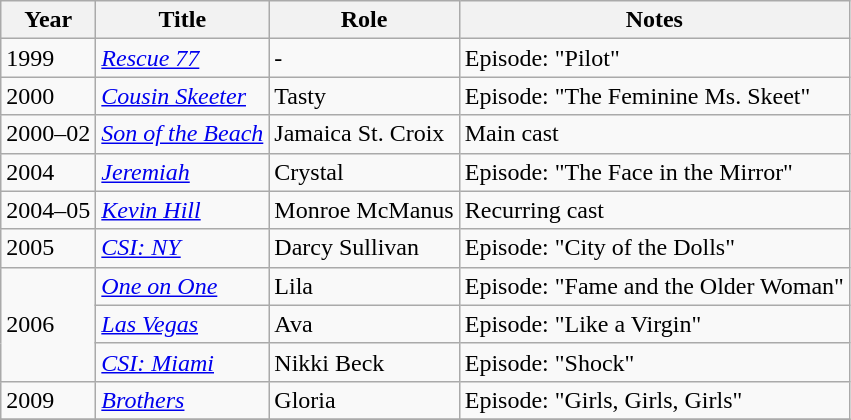<table class="wikitable sortable">
<tr>
<th>Year</th>
<th>Title</th>
<th>Role</th>
<th class="unsortable">Notes</th>
</tr>
<tr>
<td>1999</td>
<td><em><a href='#'>Rescue 77</a></em></td>
<td>-</td>
<td>Episode: "Pilot"</td>
</tr>
<tr>
<td>2000</td>
<td><em><a href='#'>Cousin Skeeter</a></em></td>
<td>Tasty</td>
<td>Episode: "The Feminine Ms. Skeet"</td>
</tr>
<tr>
<td>2000–02</td>
<td><em><a href='#'>Son of the Beach</a></em></td>
<td>Jamaica St. Croix</td>
<td>Main cast</td>
</tr>
<tr>
<td>2004</td>
<td><em><a href='#'>Jeremiah</a></em></td>
<td>Crystal</td>
<td>Episode: "The Face in the Mirror"</td>
</tr>
<tr>
<td>2004–05</td>
<td><em><a href='#'>Kevin Hill</a></em></td>
<td>Monroe McManus</td>
<td>Recurring cast</td>
</tr>
<tr>
<td>2005</td>
<td><em><a href='#'>CSI: NY</a></em></td>
<td>Darcy Sullivan</td>
<td>Episode: "City of the Dolls"</td>
</tr>
<tr>
<td rowspan="3">2006</td>
<td><em><a href='#'>One on One</a></em></td>
<td>Lila</td>
<td>Episode: "Fame and the Older Woman"</td>
</tr>
<tr>
<td><em><a href='#'>Las Vegas</a></em></td>
<td>Ava</td>
<td>Episode: "Like a Virgin"</td>
</tr>
<tr>
<td><em><a href='#'>CSI: Miami</a></em></td>
<td>Nikki Beck</td>
<td>Episode: "Shock"</td>
</tr>
<tr>
<td>2009</td>
<td><em><a href='#'>Brothers</a></em></td>
<td>Gloria</td>
<td>Episode: "Girls, Girls, Girls"</td>
</tr>
<tr>
</tr>
</table>
